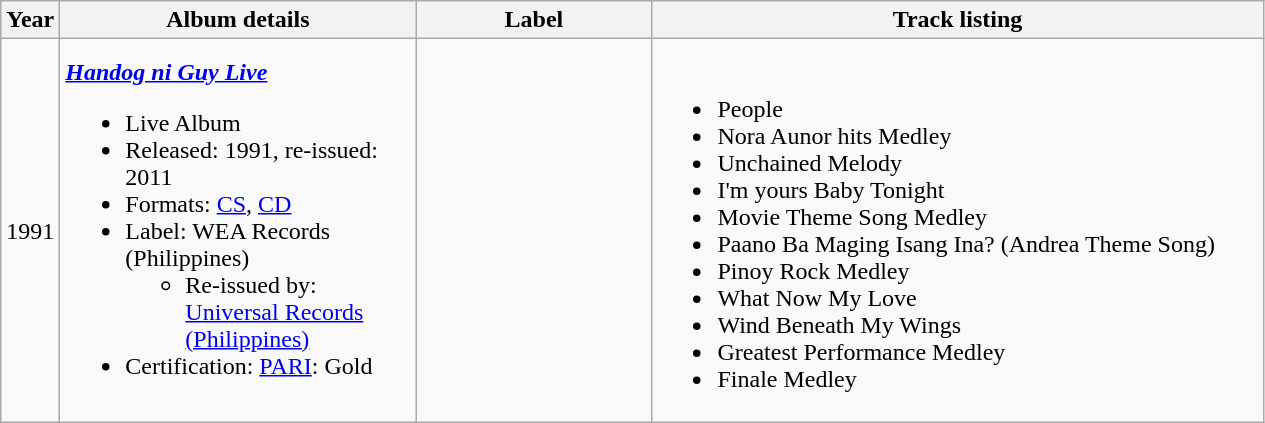<table class="wikitable">
<tr>
<th>Year</th>
<th width=230>Album details</th>
<th width=150>Label</th>
<th width=400>Track listing</th>
</tr>
<tr>
<td>1991</td>
<td><strong><em><a href='#'>Handog ni Guy Live</a></em></strong><br><ul><li>Live Album</li><li>Released: 1991, re-issued: 2011</li><li>Formats: <a href='#'>CS</a>,  <a href='#'>CD</a></li><li>Label: WEA Records (Philippines)<ul><li>Re-issued by: <a href='#'>Universal Records (Philippines)</a></li></ul></li><li>Certification:  <a href='#'>PARI</a>:  Gold</li></ul></td>
<td></td>
<td><br><ul><li>People</li><li>Nora Aunor hits Medley</li><li>Unchained Melody</li><li>I'm yours Baby Tonight</li><li>Movie Theme Song Medley</li><li>Paano Ba Maging Isang Ina? (Andrea Theme Song)</li><li>Pinoy Rock Medley</li><li>What Now My Love</li><li>Wind Beneath My Wings</li><li>Greatest Performance Medley</li><li>Finale Medley</li></ul></td>
</tr>
</table>
